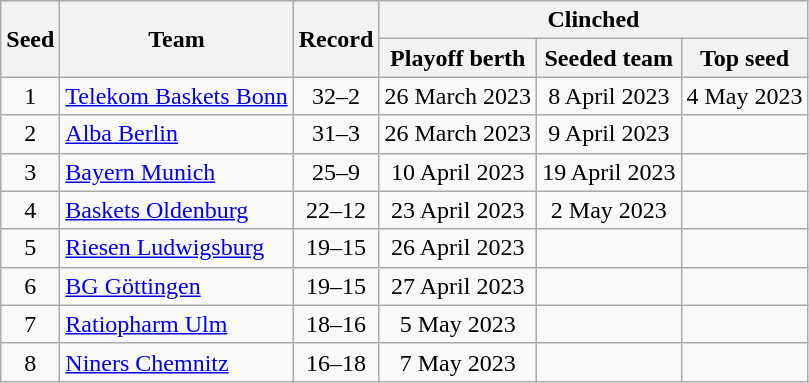<table class="wikitable" style="text-align:center">
<tr>
<th rowspan=2>Seed</th>
<th rowspan=2>Team</th>
<th rowspan=2>Record</th>
<th colspan=4>Clinched</th>
</tr>
<tr>
<th>Playoff berth</th>
<th>Seeded team</th>
<th>Top seed</th>
</tr>
<tr>
<td>1</td>
<td align=left><a href='#'>Telekom Baskets Bonn</a></td>
<td>32–2</td>
<td>26 March 2023</td>
<td>8 April 2023</td>
<td>4 May 2023</td>
</tr>
<tr>
<td>2</td>
<td align=left><a href='#'>Alba Berlin</a></td>
<td>31–3</td>
<td>26 March 2023</td>
<td>9 April 2023</td>
<td></td>
</tr>
<tr>
<td>3</td>
<td align=left><a href='#'>Bayern Munich</a></td>
<td>25–9</td>
<td>10 April 2023</td>
<td>19 April 2023</td>
<td></td>
</tr>
<tr>
<td>4</td>
<td align=left><a href='#'>Baskets Oldenburg</a></td>
<td>22–12</td>
<td>23 April 2023</td>
<td>2 May 2023</td>
<td></td>
</tr>
<tr>
<td>5</td>
<td align=left><a href='#'>Riesen Ludwigsburg</a></td>
<td>19–15</td>
<td>26 April 2023</td>
<td></td>
<td></td>
</tr>
<tr>
<td>6</td>
<td align=left><a href='#'>BG Göttingen</a></td>
<td>19–15</td>
<td>27 April 2023</td>
<td></td>
<td></td>
</tr>
<tr>
<td>7</td>
<td align=left><a href='#'>Ratiopharm Ulm</a></td>
<td>18–16</td>
<td>5 May 2023</td>
<td></td>
<td></td>
</tr>
<tr>
<td>8</td>
<td align=left><a href='#'>Niners Chemnitz</a></td>
<td>16–18</td>
<td>7 May 2023</td>
<td></td>
<td></td>
</tr>
</table>
